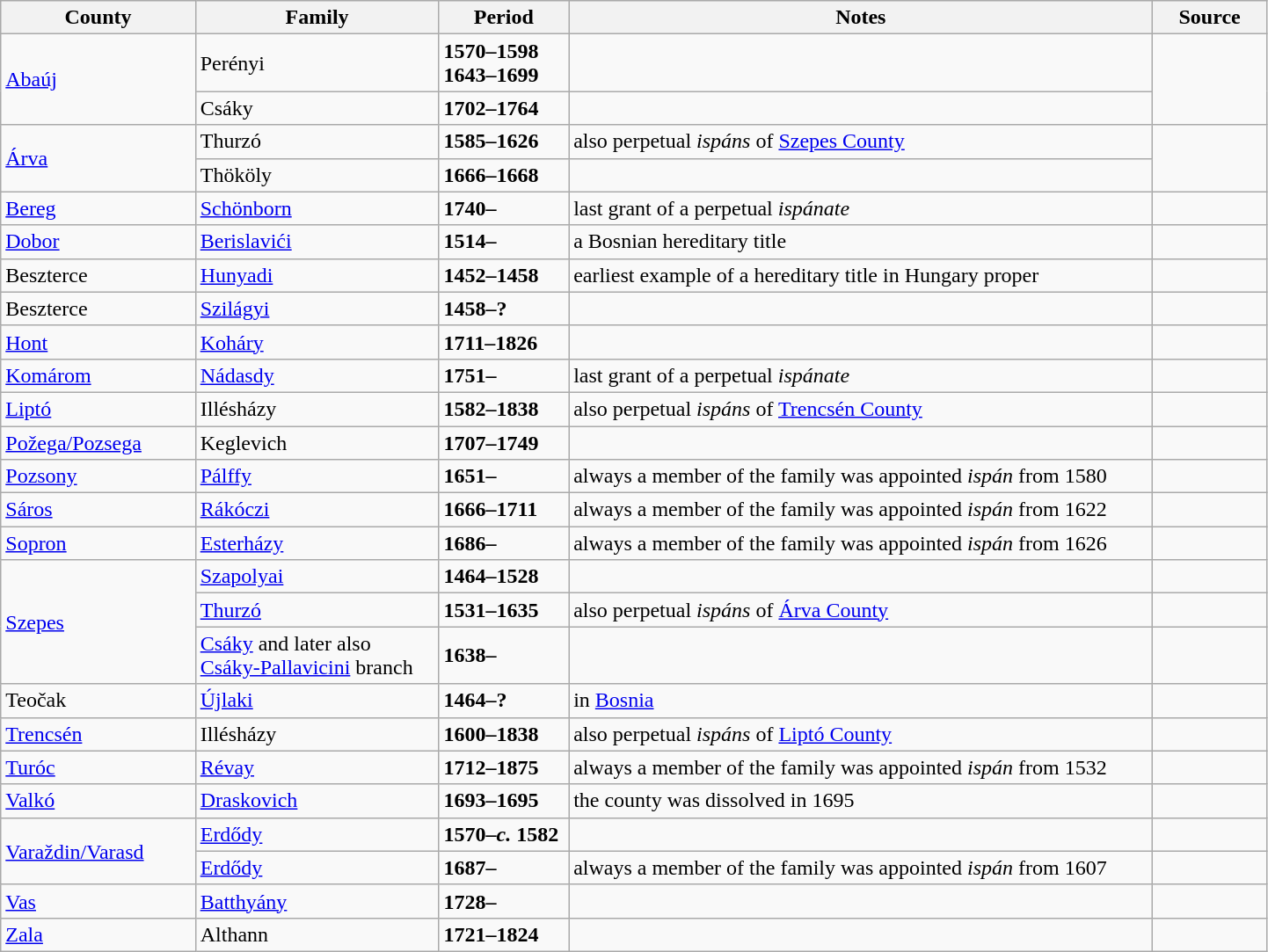<table class="wikitable" style="width: 76%">
<tr>
<th scope="col" style="width:12%;">County</th>
<th scope="col" style="width:15%;">Family</th>
<th scope="col" style="width:8%;">Period</th>
<th scope="col" style="width:36%;">Notes</th>
<th scope="col" style="width:7%;">Source</th>
</tr>
<tr>
<td rowspan="2"><a href='#'>Abaúj</a></td>
<td>Perényi</td>
<td><strong>1570–1598</strong><br><strong>1643–1699</strong></td>
<td></td>
<td rowspan="2"></td>
</tr>
<tr>
<td>Csáky</td>
<td><strong>1702–1764</strong></td>
<td></td>
</tr>
<tr>
<td rowspan="2"><a href='#'>Árva</a></td>
<td>Thurzó</td>
<td><strong>1585–1626</strong></td>
<td>also perpetual <em>ispáns</em> of <a href='#'>Szepes County</a></td>
<td rowspan="2"></td>
</tr>
<tr>
<td>Thököly</td>
<td><strong>1666–1668</strong></td>
<td></td>
</tr>
<tr>
<td><a href='#'>Bereg</a></td>
<td><a href='#'>Schönborn</a></td>
<td><strong>1740–</strong></td>
<td>last grant of a perpetual <em>ispánate</em></td>
<td></td>
</tr>
<tr>
<td><a href='#'>Dobor</a></td>
<td><a href='#'>Berislavići</a></td>
<td><strong>1514–</strong></td>
<td>a Bosnian hereditary title</td>
<td></td>
</tr>
<tr>
<td>Beszterce</td>
<td><a href='#'>Hunyadi</a></td>
<td><strong>1452–1458</strong></td>
<td>earliest example of a hereditary title in Hungary proper</td>
<td></td>
</tr>
<tr>
<td>Beszterce</td>
<td><a href='#'>Szilágyi</a></td>
<td><strong>1458–?</strong></td>
<td></td>
<td></td>
</tr>
<tr>
<td><a href='#'>Hont</a></td>
<td><a href='#'>Koháry</a></td>
<td><strong>1711–1826</strong></td>
<td></td>
<td></td>
</tr>
<tr>
<td><a href='#'>Komárom</a></td>
<td><a href='#'>Nádasdy</a></td>
<td><strong>1751–</strong></td>
<td>last grant of a perpetual <em>ispánate</em></td>
<td></td>
</tr>
<tr>
<td><a href='#'>Liptó</a></td>
<td>Illésházy</td>
<td><strong>1582–1838</strong></td>
<td>also perpetual <em>ispáns</em> of <a href='#'>Trencsén County</a></td>
<td></td>
</tr>
<tr>
<td><a href='#'>Požega/Pozsega</a></td>
<td>Keglevich</td>
<td><strong>1707–1749</strong></td>
<td></td>
<td></td>
</tr>
<tr>
<td><a href='#'>Pozsony</a></td>
<td><a href='#'>Pálffy</a></td>
<td><strong>1651–</strong></td>
<td>always a member of the family was appointed <em>ispán</em> from 1580</td>
<td></td>
</tr>
<tr>
<td><a href='#'>Sáros</a></td>
<td><a href='#'>Rákóczi</a></td>
<td><strong>1666–1711</strong></td>
<td>always a member of the family was appointed <em>ispán</em> from 1622</td>
<td></td>
</tr>
<tr>
<td><a href='#'>Sopron</a></td>
<td><a href='#'>Esterházy</a></td>
<td><strong>1686–</strong></td>
<td>always a member of the family was appointed <em>ispán</em> from 1626</td>
<td></td>
</tr>
<tr>
<td rowspan="3"><a href='#'>Szepes</a></td>
<td><a href='#'>Szapolyai</a></td>
<td><strong>1464–1528</strong></td>
<td></td>
<td></td>
</tr>
<tr>
<td><a href='#'>Thurzó</a></td>
<td><strong>1531–1635</strong></td>
<td>also perpetual <em>ispáns</em> of <a href='#'>Árva County</a></td>
<td></td>
</tr>
<tr>
<td><a href='#'>Csáky</a> and later also <a href='#'>Csáky-Pallavicini</a> branch</td>
<td><strong>1638–</strong></td>
<td></td>
<td></td>
</tr>
<tr>
<td>Teočak</td>
<td><a href='#'>Újlaki</a></td>
<td><strong>1464–?</strong></td>
<td>in <a href='#'>Bosnia</a></td>
<td></td>
</tr>
<tr>
<td><a href='#'>Trencsén</a></td>
<td>Illésházy</td>
<td><strong>1600–1838</strong></td>
<td>also perpetual <em>ispáns</em> of <a href='#'>Liptó County</a></td>
<td></td>
</tr>
<tr>
<td><a href='#'>Turóc</a></td>
<td><a href='#'>Révay</a></td>
<td><strong>1712–1875</strong></td>
<td>always a member of the family was appointed <em>ispán</em> from 1532</td>
<td></td>
</tr>
<tr>
<td><a href='#'>Valkó</a></td>
<td><a href='#'>Draskovich</a></td>
<td><strong>1693–1695</strong></td>
<td>the county was dissolved in 1695</td>
<td></td>
</tr>
<tr>
<td rowspan="2"><a href='#'>Varaždin/Varasd</a></td>
<td><a href='#'>Erdődy</a></td>
<td><strong>1570–<em>c.</em> 1582</strong></td>
<td></td>
<td></td>
</tr>
<tr>
<td><a href='#'>Erdődy</a></td>
<td><strong>1687–</strong></td>
<td>always a member of the family was appointed <em>ispán</em> from 1607</td>
<td></td>
</tr>
<tr>
<td><a href='#'>Vas</a></td>
<td><a href='#'>Batthyány</a></td>
<td><strong>1728–</strong></td>
<td></td>
<td></td>
</tr>
<tr>
<td><a href='#'>Zala</a></td>
<td>Althann</td>
<td><strong>1721–1824</strong></td>
<td></td>
<td></td>
</tr>
</table>
